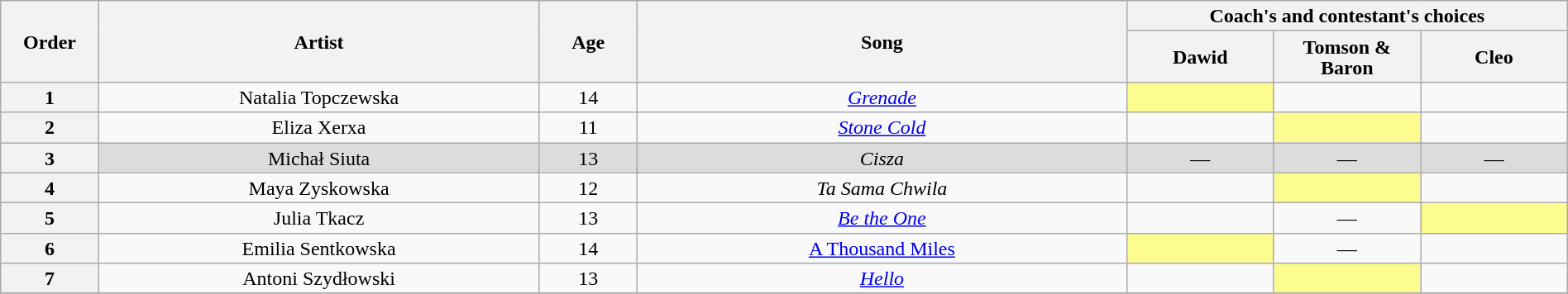<table class="wikitable" style="text-align:center; line-height:17px; width:100%;">
<tr>
<th scope="col" rowspan="2" style="width:04%;">Order</th>
<th scope="col" rowspan="2" style="width:18%;">Artist</th>
<th scope="col" rowspan="2" style="width:04%;">Age</th>
<th scope="col" rowspan="2" style="width:20%;">Song</th>
<th colspan="3">Coach's and contestant's choices</th>
</tr>
<tr>
<th style="width:06%;">Dawid</th>
<th style="width:06%;">Tomson & Baron</th>
<th style="width:06%;">Cleo</th>
</tr>
<tr>
<th>1</th>
<td>Natalia Topczewska</td>
<td>14</td>
<td><a href='#'><em>Grenade</em></a></td>
<td style="background:#fdfc8f;"><strong></strong></td>
<td><strong><em></td>
<td></strong></em></td>
</tr>
<tr>
<th>2</th>
<td>Eliza Xerxa</td>
<td>11</td>
<td><a href='#'><em>Stone Cold</em></a></td>
<td><strong><em></td>
<td style="background:#fdfc8f;"></strong><strong></td>
<td></strong></em></td>
</tr>
<tr style="background:#DCDCDC;">
<th>3</th>
<td>Michał Siuta</td>
<td>13</td>
<td><em>Cisza</em></td>
<td>—</td>
<td>—</td>
<td>—</td>
</tr>
<tr>
<th>4</th>
<td>Maya Zyskowska</td>
<td>12</td>
<td><em>Ta Sama Chwila</em></td>
<td><strong><em></td>
<td style="background:#fdfc8f;"></strong><strong></td>
<td></strong></em></td>
</tr>
<tr>
<th>5</th>
<td>Julia Tkacz</td>
<td>13</td>
<td><a href='#'><em>Be the One</em></a></td>
<td><strong><em></td>
<td>—</td>
<td style="background:#fdfc8f;"></strong><strong></td>
</tr>
<tr>
<th>6</th>
<td>Emilia Sentkowska</td>
<td>14</td>
<td></em><a href='#'>A Thousand Miles</a><em></td>
<td style="background:#fdfc8f;"></strong><strong></td>
<td>—</td>
<td></strong></em></td>
</tr>
<tr>
<th>7</th>
<td>Antoni Szydłowski</td>
<td>13</td>
<td><a href='#'><em>Hello</em></a></td>
<td><strong><em></td>
<td style="background:#fdfc8f;"></strong><strong></td>
<td></strong></em></td>
</tr>
<tr>
</tr>
</table>
